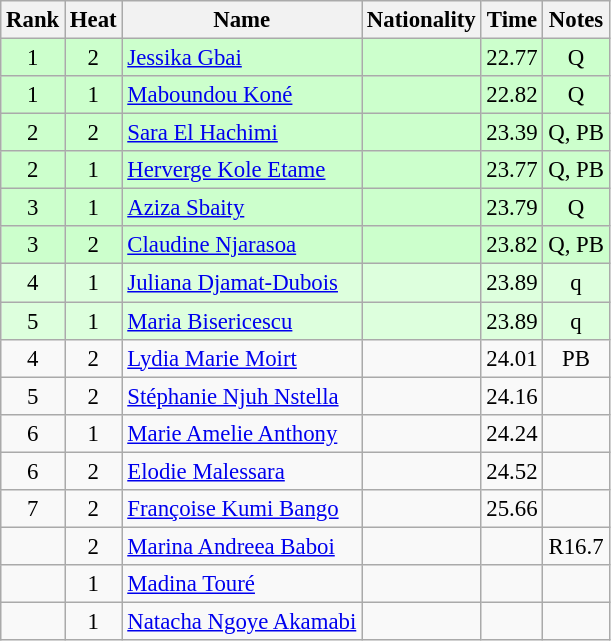<table class="wikitable sortable" style="text-align:center; font-size:95%">
<tr>
<th>Rank</th>
<th>Heat</th>
<th>Name</th>
<th>Nationality</th>
<th>Time</th>
<th>Notes</th>
</tr>
<tr bgcolor=ccffcc>
<td>1</td>
<td>2</td>
<td align=left><a href='#'>Jessika Gbai</a></td>
<td align=left></td>
<td>22.77</td>
<td>Q</td>
</tr>
<tr bgcolor=ccffcc>
<td>1</td>
<td>1</td>
<td align=left><a href='#'>Maboundou Koné</a></td>
<td align=left></td>
<td>22.82</td>
<td>Q</td>
</tr>
<tr bgcolor=ccffcc>
<td>2</td>
<td>2</td>
<td align=left><a href='#'>Sara El Hachimi</a></td>
<td align=left></td>
<td>23.39</td>
<td>Q, PB</td>
</tr>
<tr bgcolor=ccffcc>
<td>2</td>
<td>1</td>
<td align=left><a href='#'>Herverge Kole Etame</a></td>
<td align=left></td>
<td>23.77</td>
<td>Q, PB</td>
</tr>
<tr bgcolor=ccffcc>
<td>3</td>
<td>1</td>
<td align=left><a href='#'>Aziza Sbaity</a></td>
<td align=left></td>
<td>23.79</td>
<td>Q</td>
</tr>
<tr bgcolor=ccffcc>
<td>3</td>
<td>2</td>
<td align=left><a href='#'>Claudine Njarasoa</a></td>
<td align=left></td>
<td>23.82</td>
<td>Q, PB</td>
</tr>
<tr bgcolor=ddffdd>
<td>4</td>
<td>1</td>
<td align=left><a href='#'>Juliana Djamat-Dubois</a></td>
<td align=left></td>
<td>23.89</td>
<td>q</td>
</tr>
<tr bgcolor=ddffdd>
<td>5</td>
<td>1</td>
<td align=left><a href='#'>Maria Bisericescu</a></td>
<td align=left></td>
<td>23.89</td>
<td>q</td>
</tr>
<tr>
<td>4</td>
<td>2</td>
<td align=left><a href='#'>Lydia Marie Moirt</a></td>
<td align=left></td>
<td>24.01</td>
<td>PB</td>
</tr>
<tr>
<td>5</td>
<td>2</td>
<td align=left><a href='#'>Stéphanie Njuh Nstella</a></td>
<td align=left></td>
<td>24.16</td>
<td></td>
</tr>
<tr>
<td>6</td>
<td>1</td>
<td align=left><a href='#'>Marie Amelie Anthony</a></td>
<td align=left></td>
<td>24.24</td>
<td></td>
</tr>
<tr>
<td>6</td>
<td>2</td>
<td align=left><a href='#'>Elodie Malessara</a></td>
<td align=left></td>
<td>24.52</td>
<td></td>
</tr>
<tr>
<td>7</td>
<td>2</td>
<td align=left><a href='#'>Françoise Kumi Bango</a></td>
<td align=left></td>
<td>25.66</td>
<td></td>
</tr>
<tr>
<td></td>
<td>2</td>
<td align=left><a href='#'>Marina Andreea Baboi</a></td>
<td align=left></td>
<td></td>
<td>R16.7</td>
</tr>
<tr>
<td></td>
<td>1</td>
<td align=left><a href='#'>Madina Touré</a></td>
<td align=left></td>
<td></td>
<td></td>
</tr>
<tr>
<td></td>
<td>1</td>
<td align=left><a href='#'>Natacha Ngoye Akamabi</a></td>
<td align=left></td>
<td></td>
<td></td>
</tr>
</table>
